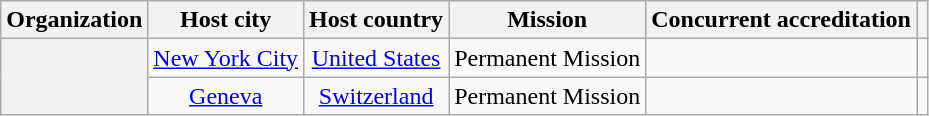<table class="wikitable plainrowheaders" style="text-align:center;">
<tr>
<th scope="col">Organization</th>
<th scope="col">Host city</th>
<th scope="col">Host country</th>
<th scope="col">Mission</th>
<th scope="col">Concurrent accreditation</th>
<th scope="col"></th>
</tr>
<tr>
<th scope="row" rowspan="2"></th>
<td><a href='#'>New York City</a></td>
<td><a href='#'>United States</a></td>
<td>Permanent Mission</td>
<td></td>
<td></td>
</tr>
<tr>
<td><a href='#'>Geneva</a></td>
<td><a href='#'>Switzerland</a></td>
<td>Permanent Mission</td>
<td></td>
<td></td>
</tr>
</table>
